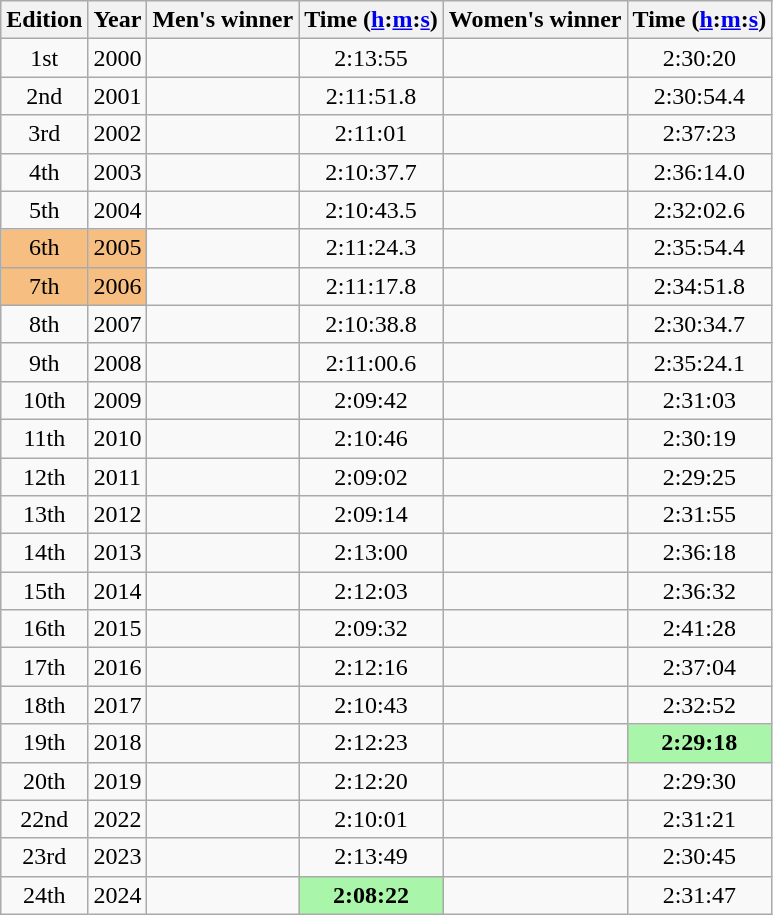<table class="wikitable sortable" style="text-align:center">
<tr>
<th class=unsortable>Edition</th>
<th>Year</th>
<th class=unsortable>Men's winner</th>
<th>Time (<a href='#'>h</a>:<a href='#'>m</a>:<a href='#'>s</a>)</th>
<th class=unsortable>Women's winner</th>
<th>Time (<a href='#'>h</a>:<a href='#'>m</a>:<a href='#'>s</a>)</th>
</tr>
<tr>
<td>1st</td>
<td>2000</td>
<td align=left></td>
<td>2:13:55</td>
<td align=left></td>
<td>2:30:20</td>
</tr>
<tr>
<td>2nd</td>
<td>2001</td>
<td align=left></td>
<td>2:11:51.8</td>
<td align=left></td>
<td>2:30:54.4</td>
</tr>
<tr>
<td>3rd</td>
<td>2002</td>
<td align=left></td>
<td>2:11:01</td>
<td align=left></td>
<td>2:37:23</td>
</tr>
<tr>
<td>4th</td>
<td>2003</td>
<td align=left></td>
<td>2:10:37.7</td>
<td align=left></td>
<td>2:36:14.0</td>
</tr>
<tr>
<td>5th</td>
<td>2004</td>
<td align=left></td>
<td>2:10:43.5</td>
<td align=left></td>
<td>2:32:02.6</td>
</tr>
<tr>
<td bgcolor=#F7BE81>6th</td>
<td bgcolor=#F7BE81>2005</td>
<td align=left></td>
<td>2:11:24.3</td>
<td align=left></td>
<td>2:35:54.4</td>
</tr>
<tr>
<td bgcolor=#F7BE81>7th</td>
<td bgcolor=#F7BE81>2006</td>
<td align=left></td>
<td>2:11:17.8</td>
<td align=left></td>
<td>2:34:51.8</td>
</tr>
<tr>
<td>8th</td>
<td>2007</td>
<td align=left></td>
<td>2:10:38.8</td>
<td align=left></td>
<td>2:30:34.7</td>
</tr>
<tr>
<td>9th</td>
<td>2008</td>
<td align=left></td>
<td>2:11:00.6</td>
<td align=left></td>
<td>2:35:24.1</td>
</tr>
<tr>
<td>10th</td>
<td>2009</td>
<td align=left></td>
<td>2:09:42</td>
<td align=left></td>
<td>2:31:03</td>
</tr>
<tr>
<td>11th</td>
<td>2010</td>
<td align=left></td>
<td>2:10:46</td>
<td align=left></td>
<td>2:30:19</td>
</tr>
<tr>
<td>12th</td>
<td>2011</td>
<td align=left></td>
<td>2:09:02</td>
<td align=left></td>
<td>2:29:25</td>
</tr>
<tr>
<td>13th</td>
<td>2012</td>
<td align=left></td>
<td>2:09:14</td>
<td align=left></td>
<td>2:31:55</td>
</tr>
<tr>
<td>14th</td>
<td>2013</td>
<td align=left></td>
<td>2:13:00</td>
<td align=left></td>
<td>2:36:18</td>
</tr>
<tr>
<td>15th</td>
<td>2014</td>
<td align=left></td>
<td>2:12:03</td>
<td align=left></td>
<td>2:36:32</td>
</tr>
<tr>
<td>16th</td>
<td>2015</td>
<td align=left></td>
<td>2:09:32</td>
<td align=left></td>
<td>2:41:28</td>
</tr>
<tr>
<td>17th</td>
<td>2016</td>
<td align=left></td>
<td>2:12:16</td>
<td align=left></td>
<td>2:37:04</td>
</tr>
<tr>
<td>18th</td>
<td>2017</td>
<td align=left></td>
<td>2:10:43</td>
<td align=left></td>
<td>2:32:52</td>
</tr>
<tr>
<td>19th</td>
<td>2018</td>
<td align=left></td>
<td>2:12:23</td>
<td align=left></td>
<td bgcolor=#A9F5A9><strong>2:29:18</strong></td>
</tr>
<tr>
<td>20th</td>
<td>2019</td>
<td align=left></td>
<td>2:12:20</td>
<td align=left></td>
<td>2:29:30</td>
</tr>
<tr>
<td>22nd</td>
<td>2022</td>
<td align=left></td>
<td>2:10:01</td>
<td align=left></td>
<td>2:31:21</td>
</tr>
<tr>
<td>23rd</td>
<td>2023</td>
<td align=left></td>
<td>2:13:49</td>
<td align=left></td>
<td>2:30:45</td>
</tr>
<tr>
<td>24th</td>
<td>2024</td>
<td align=left></td>
<td bgcolor=#A9F5A9><strong>2:08:22</strong></td>
<td align=left></td>
<td>2:31:47</td>
</tr>
</table>
